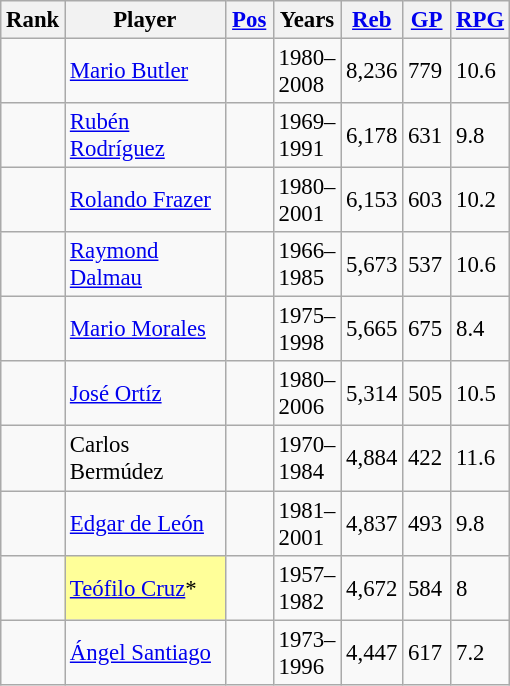<table class="wikitable sortable" style="font-size: 95%;">
<tr>
<th style="width:25px;">Rank</th>
<th style="width:100px;">Player</th>
<th style="width:25px;"><a href='#'>Pos</a></th>
<th style="width:25px; class="unsortable">Years</th>
<th style="width:25px;"><a href='#'>Reb</a></th>
<th style="width:25px;"><a href='#'>GP</a></th>
<th style="width:25px;"><a href='#'>RPG</a></th>
</tr>
<tr>
<td></td>
<td><a href='#'>Mario Butler</a></td>
<td></td>
<td>1980–2008</td>
<td>8,236</td>
<td>779</td>
<td>10.6</td>
</tr>
<tr>
<td></td>
<td><a href='#'>Rubén Rodríguez</a></td>
<td></td>
<td>1969–1991</td>
<td>6,178</td>
<td>631</td>
<td>9.8</td>
</tr>
<tr>
<td></td>
<td><a href='#'>Rolando Frazer</a></td>
<td></td>
<td>1980–2001</td>
<td>6,153</td>
<td>603</td>
<td>10.2</td>
</tr>
<tr>
<td></td>
<td><a href='#'>Raymond Dalmau</a></td>
<td></td>
<td>1966–1985</td>
<td>5,673</td>
<td>537</td>
<td>10.6</td>
</tr>
<tr>
<td></td>
<td><a href='#'>Mario Morales</a></td>
<td></td>
<td>1975–1998</td>
<td>5,665</td>
<td>675</td>
<td>8.4</td>
</tr>
<tr>
<td></td>
<td><a href='#'>José Ortíz</a></td>
<td></td>
<td>1980–2006</td>
<td>5,314</td>
<td>505</td>
<td>10.5</td>
</tr>
<tr>
<td></td>
<td>Carlos Bermúdez</td>
<td></td>
<td>1970–1984</td>
<td>4,884</td>
<td>422</td>
<td>11.6</td>
</tr>
<tr>
<td></td>
<td><a href='#'>Edgar de León</a></td>
<td></td>
<td>1981–2001</td>
<td>4,837</td>
<td>493</td>
<td>9.8</td>
</tr>
<tr>
<td></td>
<td bgcolor="#FFFF99"><a href='#'>Teófilo Cruz</a>*</td>
<td></td>
<td>1957–1982</td>
<td>4,672</td>
<td>584</td>
<td>8</td>
</tr>
<tr>
<td></td>
<td><a href='#'>Ángel Santiago</a></td>
<td></td>
<td>1973–1996</td>
<td>4,447</td>
<td>617</td>
<td>7.2</td>
</tr>
</table>
